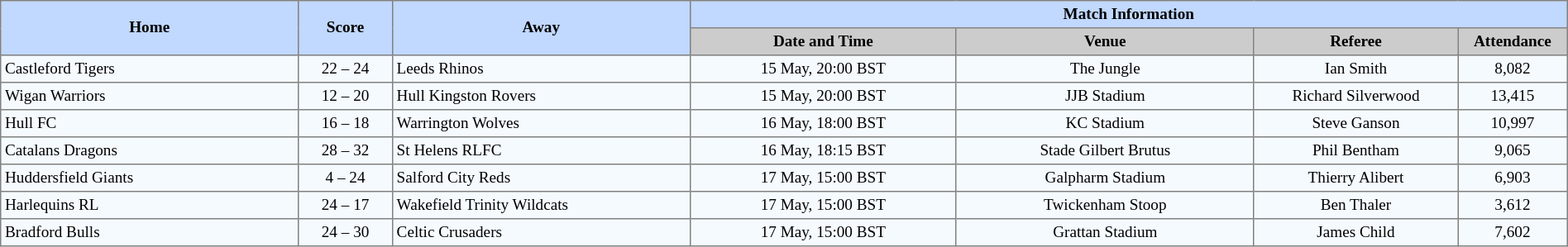<table border=1 style="border-collapse:collapse; font-size:80%; text-align:center;" cellpadding=3 cellspacing=0 width=100%>
<tr bgcolor=#C1D8FF>
<th rowspan=2 width=19%>Home</th>
<th rowspan=2 width=6%>Score</th>
<th rowspan=2 width=19%>Away</th>
<th colspan=6>Match Information</th>
</tr>
<tr bgcolor=#CCCCCC>
<th width=17%>Date and Time</th>
<th width=19%>Venue</th>
<th width=13%>Referee</th>
<th width=7%>Attendance</th>
</tr>
<tr bgcolor=#F5FAFF>
<td align=left> Castleford Tigers</td>
<td>22 – 24</td>
<td align=left> Leeds Rhinos</td>
<td>15 May, 20:00 BST</td>
<td>The Jungle</td>
<td>Ian Smith</td>
<td>8,082</td>
</tr>
<tr bgcolor=#F5FAFF>
<td align=left> Wigan Warriors</td>
<td>12 – 20</td>
<td align=left> Hull Kingston Rovers</td>
<td>15 May, 20:00 BST</td>
<td>JJB Stadium</td>
<td>Richard Silverwood</td>
<td>13,415</td>
</tr>
<tr bgcolor=#F5FAFF>
<td align=left> Hull FC</td>
<td>16 – 18</td>
<td align=left> Warrington Wolves</td>
<td>16 May, 18:00 BST</td>
<td>KC Stadium</td>
<td>Steve Ganson</td>
<td>10,997</td>
</tr>
<tr bgcolor=#F5FAFF>
<td align=left> Catalans Dragons</td>
<td>28 – 32</td>
<td align=left> St Helens RLFC</td>
<td>16 May, 18:15 BST</td>
<td>Stade Gilbert Brutus</td>
<td>Phil Bentham</td>
<td>9,065</td>
</tr>
<tr bgcolor=#F5FAFF>
<td align=left> Huddersfield Giants</td>
<td>4 – 24</td>
<td align=left> Salford City Reds</td>
<td>17 May, 15:00 BST</td>
<td>Galpharm Stadium</td>
<td>Thierry Alibert</td>
<td>6,903</td>
</tr>
<tr bgcolor=#F5FAFF>
<td align=left> Harlequins RL</td>
<td>24 – 17</td>
<td align=left> Wakefield Trinity Wildcats</td>
<td>17 May, 15:00 BST</td>
<td>Twickenham Stoop</td>
<td>Ben Thaler</td>
<td>3,612</td>
</tr>
<tr bgcolor=#F5FAFF>
<td align=left> Bradford Bulls</td>
<td>24 – 30</td>
<td align=left> Celtic Crusaders</td>
<td>17 May, 15:00 BST</td>
<td>Grattan Stadium</td>
<td>James Child</td>
<td>7,602</td>
</tr>
</table>
